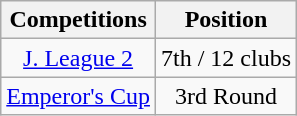<table class="wikitable" style="text-align:center;">
<tr>
<th>Competitions</th>
<th>Position</th>
</tr>
<tr>
<td><a href='#'>J. League 2</a></td>
<td>7th / 12 clubs</td>
</tr>
<tr>
<td><a href='#'>Emperor's Cup</a></td>
<td>3rd Round</td>
</tr>
</table>
